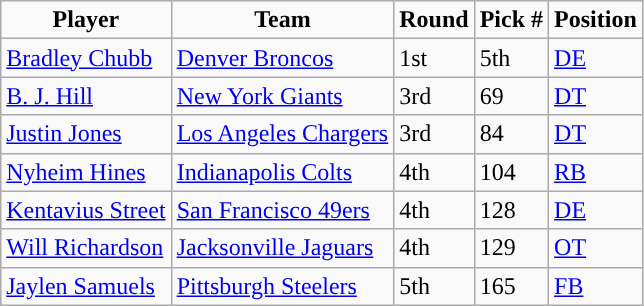<table class="wikitable">
<tr style="text-align:center; ">
<td><strong>Player</strong></td>
<td><strong>Team</strong></td>
<td><strong>Round</strong></td>
<td><strong>Pick #</strong></td>
<td><strong>Position</strong></td>
</tr>
<tr>
<td><a href='#'>Bradley Chubb</a></td>
<td><a href='#'>Denver Broncos</a></td>
<td>1st</td>
<td>5th</td>
<td><a href='#'>DE</a></td>
</tr>
<tr>
<td><a href='#'>B. J. Hill</a></td>
<td><a href='#'>New York Giants</a></td>
<td>3rd</td>
<td>69</td>
<td><a href='#'>DT</a></td>
</tr>
<tr>
<td><a href='#'>Justin Jones</a></td>
<td><a href='#'>Los Angeles Chargers</a></td>
<td>3rd</td>
<td>84</td>
<td><a href='#'>DT</a></td>
</tr>
<tr>
<td><a href='#'>Nyheim Hines</a></td>
<td><a href='#'>Indianapolis Colts</a></td>
<td>4th</td>
<td>104</td>
<td><a href='#'>RB</a></td>
</tr>
<tr>
<td><a href='#'>Kentavius Street</a></td>
<td><a href='#'>San Francisco 49ers</a></td>
<td>4th</td>
<td>128</td>
<td><a href='#'>DE</a></td>
</tr>
<tr>
<td><a href='#'>Will Richardson</a></td>
<td><a href='#'>Jacksonville Jaguars</a></td>
<td>4th</td>
<td>129</td>
<td><a href='#'>OT</a></td>
</tr>
<tr>
<td><a href='#'>Jaylen Samuels</a></td>
<td><a href='#'>Pittsburgh Steelers</a></td>
<td>5th</td>
<td>165</td>
<td><a href='#'>FB</a></td>
</tr>
</table>
